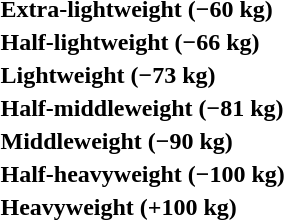<table>
<tr>
<th rowspan=2 style="text-align:left;">Extra-lightweight (−60 kg)</th>
<td rowspan=2></td>
<td rowspan=2></td>
<td></td>
</tr>
<tr>
<td></td>
</tr>
<tr>
<th rowspan=2 style="text-align:left;">Half-lightweight (−66 kg)</th>
<td rowspan=2></td>
<td rowspan=2></td>
<td></td>
</tr>
<tr>
<td></td>
</tr>
<tr>
<th rowspan=2 style="text-align:left;">Lightweight (−73 kg)</th>
<td rowspan=2></td>
<td rowspan=2></td>
<td></td>
</tr>
<tr>
<td></td>
</tr>
<tr>
<th rowspan=2 style="text-align:left;">Half-middleweight (−81 kg)</th>
<td rowspan=2></td>
<td rowspan=2></td>
<td></td>
</tr>
<tr>
<td></td>
</tr>
<tr>
<th rowspan=2 style="text-align:left;">Middleweight (−90 kg)</th>
<td rowspan=2></td>
<td rowspan=2></td>
<td></td>
</tr>
<tr>
<td></td>
</tr>
<tr>
<th rowspan=2 style="text-align:left;">Half-heavyweight (−100 kg)</th>
<td rowspan=2></td>
<td rowspan=2></td>
<td></td>
</tr>
<tr>
<td></td>
</tr>
<tr>
<th rowspan=2 style="text-align:left;">Heavyweight (+100 kg)</th>
<td rowspan=2></td>
<td rowspan=2></td>
<td></td>
</tr>
<tr>
<td></td>
</tr>
</table>
